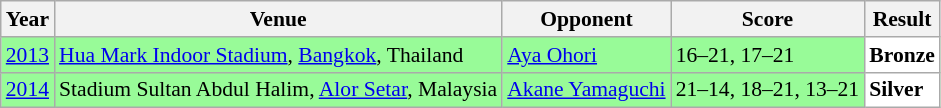<table class="sortable wikitable" style="font-size: 90%;">
<tr>
<th>Year</th>
<th>Venue</th>
<th>Opponent</th>
<th>Score</th>
<th>Result</th>
</tr>
<tr style="background:#98FB98">
<td align="center"><a href='#'>2013</a></td>
<td align="left"><a href='#'>Hua Mark Indoor Stadium</a>, <a href='#'>Bangkok</a>, Thailand</td>
<td align="left"> <a href='#'>Aya Ohori</a></td>
<td align="left">16–21, 17–21</td>
<td style="text-align:left; background:white"> <strong>Bronze</strong></td>
</tr>
<tr style="background:#98FB98">
<td align="center"><a href='#'>2014</a></td>
<td align="left">Stadium Sultan Abdul Halim, <a href='#'>Alor Setar</a>, Malaysia</td>
<td align="left"> <a href='#'>Akane Yamaguchi</a></td>
<td align="left">21–14, 18–21, 13–21</td>
<td style="text-align:left; background:white"> <strong>Silver</strong></td>
</tr>
</table>
